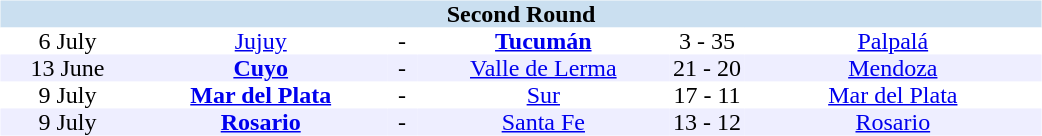<table table width=700>
<tr>
<td width=700 valign="top"><br><table border=0 cellspacing=0 cellpadding=0 style="font-size: 100%; border-collapse: collapse;" width=100%>
<tr bgcolor="#CADFF0">
<td style="font-size:100%"; align="center" colspan="6"><strong>Second Round</strong></td>
</tr>
<tr align=center bgcolor=#FFFFFF>
<td width=90>6 July</td>
<td width=170><a href='#'>Jujuy</a></td>
<td width=20>-</td>
<td width=170><strong><a href='#'>Tucumán</a></strong></td>
<td width=50>3 - 35</td>
<td width=200><a href='#'>Palpalá</a></td>
</tr>
<tr align=center bgcolor=#EEEEFF>
<td width=90>13 June</td>
<td width=170><strong><a href='#'>Cuyo</a></strong></td>
<td width=20>-</td>
<td width=170><a href='#'>Valle de Lerma</a></td>
<td width=50>21 - 20</td>
<td width=200><a href='#'>Mendoza</a></td>
</tr>
<tr align=center bgcolor=#FFFFFF>
<td width=90>9 July</td>
<td width=170><strong><a href='#'>Mar del Plata</a></strong></td>
<td width=20>-</td>
<td width=170><a href='#'>Sur</a></td>
<td width=50>17 - 11</td>
<td width=200><a href='#'>Mar del Plata</a></td>
</tr>
<tr align=center bgcolor=#EEEEFF>
<td width=90>9 July</td>
<td width=170><strong><a href='#'>Rosario</a></strong></td>
<td width=20>-</td>
<td width=170><a href='#'>Santa Fe</a></td>
<td width=50>13 - 12</td>
<td width=200><a href='#'>Rosario</a></td>
</tr>
</table>
</td>
</tr>
</table>
